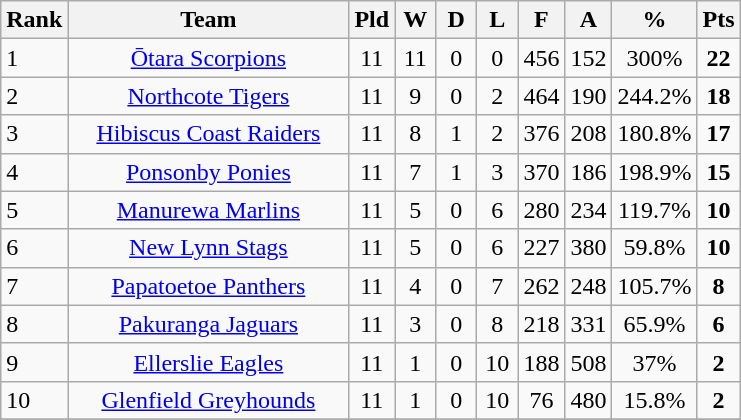<table class="wikitable" style="text-align:center;">
<tr>
<th width=20>Rank</th>
<th width=180>Team</th>
<th width=20 abbr="Played">Pld</th>
<th width=20 abbr="Won">W</th>
<th width=20 abbr="Drawn">D</th>
<th width=20 abbr="Lost">L</th>
<th width=20 abbr="For">F</th>
<th width=20 abbr="Against">A</th>
<th width=20 abbr="Percentage">%</th>
<th width=20 abbr="Points">Pts</th>
</tr>
<tr>
<td style="text-align:left;">1</td>
<td><a href='#'>Ōtara Scorpions</a></td>
<td>11</td>
<td>11</td>
<td>0</td>
<td>0</td>
<td>456</td>
<td>152</td>
<td>300%</td>
<td><strong>22</strong></td>
</tr>
<tr>
<td style="text-align:left;">2</td>
<td><a href='#'>Northcote Tigers</a></td>
<td>11</td>
<td>9</td>
<td>0</td>
<td>2</td>
<td>464</td>
<td>190</td>
<td>244.2%</td>
<td><strong>18</strong></td>
</tr>
<tr>
<td style="text-align:left;">3</td>
<td><a href='#'>Hibiscus Coast Raiders</a></td>
<td>11</td>
<td>8</td>
<td>1</td>
<td>2</td>
<td>376</td>
<td>208</td>
<td>180.8%</td>
<td><strong>17</strong></td>
</tr>
<tr>
<td style="text-align:left;">4</td>
<td><a href='#'>Ponsonby Ponies</a></td>
<td>11</td>
<td>7</td>
<td>1</td>
<td>3</td>
<td>370</td>
<td>186</td>
<td>198.9%</td>
<td><strong>15</strong></td>
</tr>
<tr>
<td style="text-align:left;">5</td>
<td><a href='#'>Manurewa Marlins</a></td>
<td>11</td>
<td>5</td>
<td>0</td>
<td>6</td>
<td>280</td>
<td>234</td>
<td>119.7%</td>
<td><strong>10</strong></td>
</tr>
<tr>
<td style="text-align:left;">6</td>
<td><a href='#'>New Lynn Stags</a></td>
<td>11</td>
<td>5</td>
<td>0</td>
<td>6</td>
<td>227</td>
<td>380</td>
<td>59.8%</td>
<td><strong>10</strong></td>
</tr>
<tr>
<td style="text-align:left;">7</td>
<td><a href='#'>Papatoetoe Panthers</a></td>
<td>11</td>
<td>4</td>
<td>0</td>
<td>7</td>
<td>262</td>
<td>248</td>
<td>105.7%</td>
<td><strong>8</strong></td>
</tr>
<tr>
<td style="text-align:left;">8</td>
<td><a href='#'>Pakuranga Jaguars</a></td>
<td>11</td>
<td>3</td>
<td>0</td>
<td>8</td>
<td>218</td>
<td>331</td>
<td>65.9%</td>
<td><strong>6</strong></td>
</tr>
<tr>
<td style="text-align:left;">9</td>
<td><a href='#'>Ellerslie Eagles</a></td>
<td>11</td>
<td>1</td>
<td>0</td>
<td>10</td>
<td>188</td>
<td>508</td>
<td>37%</td>
<td><strong>2</strong></td>
</tr>
<tr>
<td style="text-align:left;">10</td>
<td><a href='#'>Glenfield Greyhounds</a></td>
<td>11</td>
<td>1</td>
<td>0</td>
<td>10</td>
<td>76</td>
<td>480</td>
<td>15.8%</td>
<td><strong>2</strong></td>
</tr>
<tr>
</tr>
</table>
